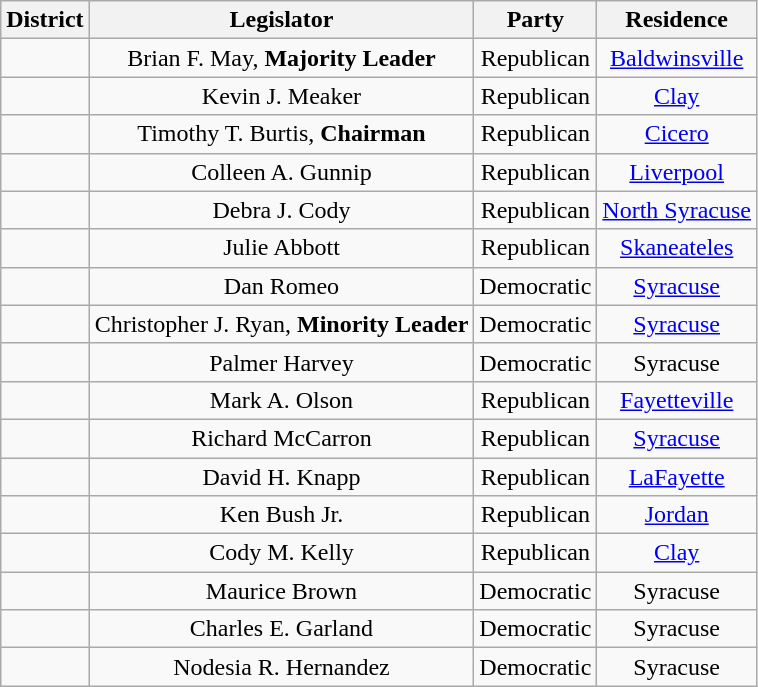<table class="wikitable" style="text-align:center">
<tr>
<th>District</th>
<th>Legislator</th>
<th>Party</th>
<th>Residence</th>
</tr>
<tr>
<td></td>
<td>Brian F. May, <strong>Majority Leader</strong></td>
<td>Republican</td>
<td><a href='#'>Baldwinsville</a></td>
</tr>
<tr>
<td></td>
<td>Kevin J. Meaker</td>
<td>Republican</td>
<td><a href='#'>Clay</a></td>
</tr>
<tr>
<td></td>
<td>Timothy T. Burtis, <strong>Chairman</strong></td>
<td>Republican</td>
<td><a href='#'>Cicero</a></td>
</tr>
<tr>
<td></td>
<td>Colleen A. Gunnip</td>
<td>Republican</td>
<td><a href='#'>Liverpool</a></td>
</tr>
<tr>
<td></td>
<td>Debra J. Cody</td>
<td>Republican</td>
<td><a href='#'>North Syracuse</a></td>
</tr>
<tr>
<td></td>
<td>Julie Abbott</td>
<td>Republican</td>
<td><a href='#'>Skaneateles</a></td>
</tr>
<tr>
<td></td>
<td>Dan Romeo</td>
<td>Democratic</td>
<td><a href='#'>Syracuse</a></td>
</tr>
<tr>
<td></td>
<td>Christopher J. Ryan, <strong>Minority Leader</strong></td>
<td>Democratic</td>
<td><a href='#'>Syracuse</a></td>
</tr>
<tr>
<td></td>
<td>Palmer Harvey</td>
<td>Democratic</td>
<td>Syracuse</td>
</tr>
<tr>
<td></td>
<td>Mark A. Olson</td>
<td>Republican</td>
<td><a href='#'>Fayetteville</a></td>
</tr>
<tr>
<td></td>
<td>Richard McCarron</td>
<td>Republican</td>
<td><a href='#'>Syracuse</a></td>
</tr>
<tr>
<td></td>
<td>David H. Knapp</td>
<td>Republican</td>
<td><a href='#'>LaFayette</a></td>
</tr>
<tr>
<td></td>
<td>Ken Bush Jr.</td>
<td>Republican</td>
<td><a href='#'>Jordan</a></td>
</tr>
<tr>
<td></td>
<td>Cody M. Kelly</td>
<td>Republican</td>
<td><a href='#'>Clay</a></td>
</tr>
<tr>
<td></td>
<td>Maurice Brown</td>
<td>Democratic</td>
<td>Syracuse</td>
</tr>
<tr>
<td></td>
<td>Charles E. Garland</td>
<td>Democratic</td>
<td>Syracuse</td>
</tr>
<tr>
<td></td>
<td>Nodesia R. Hernandez</td>
<td>Democratic</td>
<td>Syracuse</td>
</tr>
</table>
